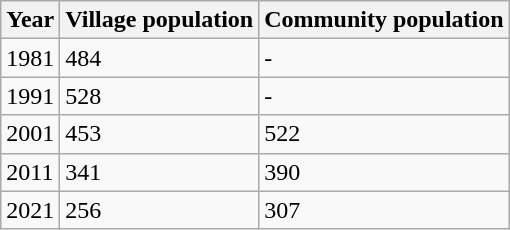<table class="wikitable">
<tr>
<th>Year</th>
<th>Village population</th>
<th>Community population</th>
</tr>
<tr>
<td>1981</td>
<td>484</td>
<td>-</td>
</tr>
<tr>
<td>1991</td>
<td>528</td>
<td>-</td>
</tr>
<tr>
<td>2001</td>
<td>453</td>
<td>522</td>
</tr>
<tr>
<td>2011</td>
<td>341</td>
<td>390</td>
</tr>
<tr>
<td>2021</td>
<td>256</td>
<td>307</td>
</tr>
</table>
